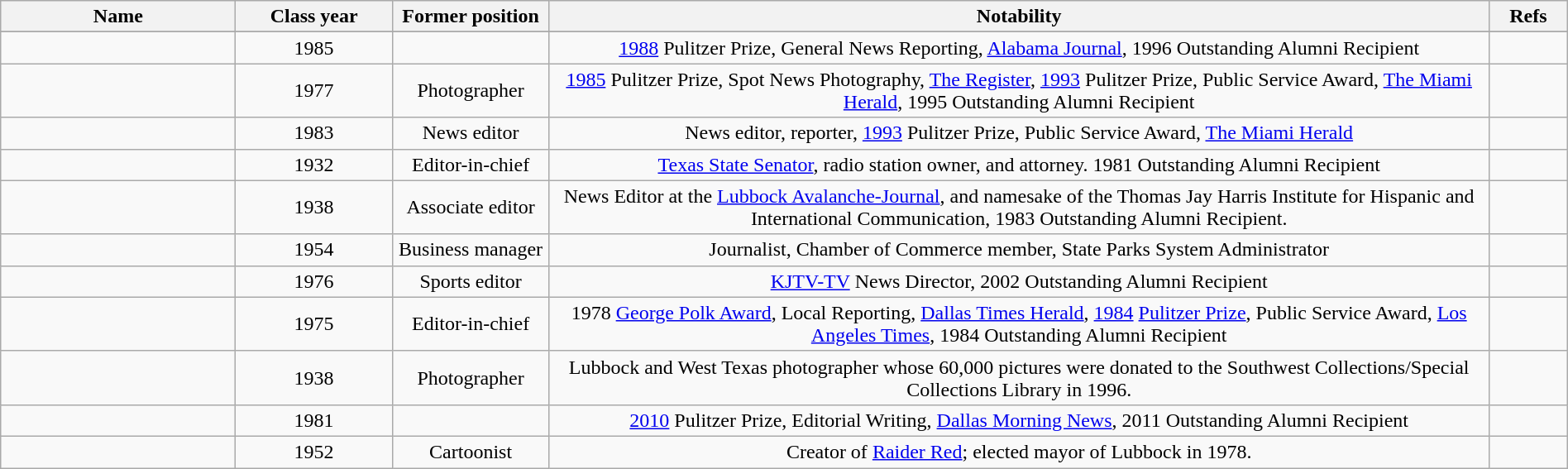<table class="wikitable sortable" style="width:100%">
<tr>
<th width="15%">Name</th>
<th width="10%">Class year</th>
<th width="10%">Former position</th>
<th width="*" class="unsortable">Notability</th>
<th width="5%" class="unsortable">Refs</th>
</tr>
<tr>
</tr>
<tr>
<td></td>
<td align="center">1985</td>
<td align="center"></td>
<td align="center"><a href='#'>1988</a> Pulitzer Prize, General News Reporting, <a href='#'>Alabama Journal</a>, 1996 Outstanding Alumni Recipient</td>
<td align="center"></td>
</tr>
<tr>
<td></td>
<td align="center">1977</td>
<td align="center">Photographer</td>
<td align="center"><a href='#'>1985</a> Pulitzer Prize, Spot News Photography, <a href='#'>The Register</a>, <a href='#'>1993</a> Pulitzer Prize, Public Service Award, <a href='#'>The Miami Herald</a>, 1995 Outstanding Alumni Recipient</td>
<td align="center"></td>
</tr>
<tr>
<td></td>
<td align="center">1983</td>
<td align="center">News editor</td>
<td align="center">News editor, reporter, <a href='#'>1993</a> Pulitzer Prize, Public Service Award, <a href='#'>The Miami Herald</a></td>
<td align="center"></td>
</tr>
<tr>
<td></td>
<td align="center">1932</td>
<td align="center">Editor-in-chief</td>
<td align="center"><a href='#'>Texas State Senator</a>, radio station owner, and attorney. 1981 Outstanding Alumni Recipient</td>
<td align="center"></td>
</tr>
<tr>
<td></td>
<td align="center">1938</td>
<td align="center">Associate editor</td>
<td align="center">News Editor at the <a href='#'>Lubbock Avalanche-Journal</a>, and namesake of the Thomas Jay Harris Institute for Hispanic and International Communication, 1983 Outstanding Alumni Recipient.</td>
<td align="center"></td>
</tr>
<tr>
<td></td>
<td align="center">1954</td>
<td align="center">Business manager</td>
<td align="center">Journalist, Chamber of Commerce member, State Parks System Administrator</td>
<td align="center"></td>
</tr>
<tr>
<td></td>
<td align="center">1976</td>
<td align="center">Sports editor</td>
<td align="center"><a href='#'>KJTV-TV</a> News Director, 2002 Outstanding Alumni Recipient</td>
<td align="center"></td>
</tr>
<tr>
<td></td>
<td align="center">1975</td>
<td align="center">Editor-in-chief</td>
<td align="center">1978 <a href='#'>George Polk Award</a>, Local Reporting, <a href='#'>Dallas Times Herald</a>, <a href='#'>1984</a> <a href='#'>Pulitzer Prize</a>, Public Service Award, <a href='#'>Los Angeles Times</a>, 1984 Outstanding Alumni Recipient</td>
<td align="center"></td>
</tr>
<tr>
<td></td>
<td align="center">1938</td>
<td align="center">Photographer</td>
<td align="center">Lubbock and West Texas photographer whose 60,000 pictures were donated to the Southwest Collections/Special Collections Library in 1996.</td>
<td align="center"></td>
</tr>
<tr>
<td></td>
<td align="center">1981</td>
<td align="center"></td>
<td align="center"><a href='#'>2010</a> Pulitzer Prize, Editorial Writing, <a href='#'>Dallas Morning News</a>, 2011 Outstanding Alumni Recipient</td>
<td align="center"></td>
</tr>
<tr>
<td></td>
<td align="center">1952</td>
<td align="center">Cartoonist</td>
<td align="center">Creator of <a href='#'>Raider Red</a>; elected mayor of Lubbock in 1978.</td>
<td align="center"></td>
</tr>
</table>
